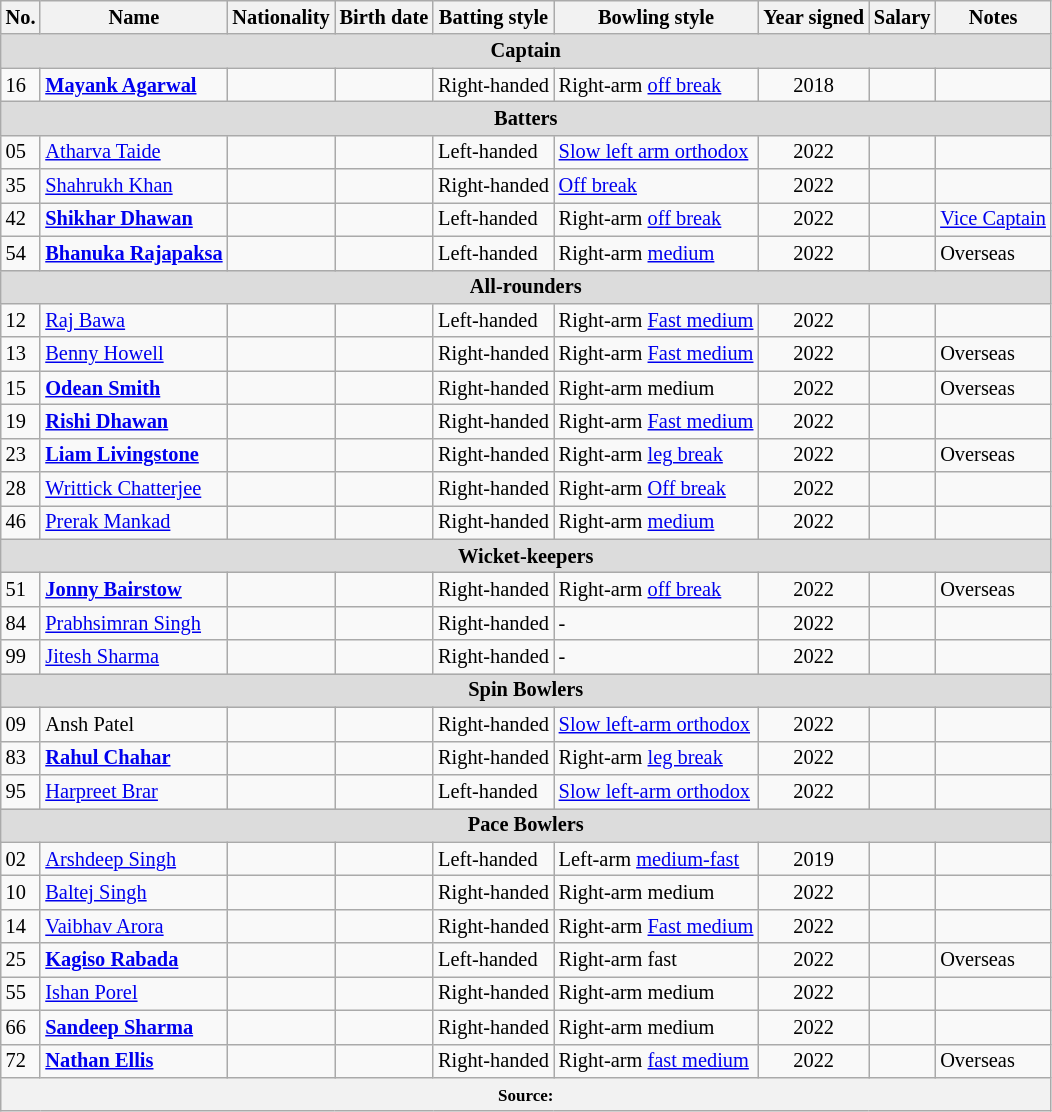<table class="wikitable"  style="font-size:85%;">
<tr>
<th>No.</th>
<th>Name</th>
<th>Nationality</th>
<th>Birth date</th>
<th>Batting style</th>
<th>Bowling style</th>
<th>Year signed</th>
<th>Salary</th>
<th>Notes</th>
</tr>
<tr>
<th colspan="9"  style="background:#dcdcdc; text-align:center;">Captain</th>
</tr>
<tr>
<td>16</td>
<td><strong><a href='#'>Mayank Agarwal</a></strong></td>
<td></td>
<td></td>
<td>Right-handed</td>
<td>Right-arm <a href='#'>off break</a></td>
<td style="text-align:center;">2018</td>
<td style="text-align:right;"></td>
<td></td>
</tr>
<tr>
<th colspan="9"  style="background:#dcdcdc; text-align:center;">Batters</th>
</tr>
<tr>
<td>05</td>
<td><a href='#'>Atharva Taide</a></td>
<td></td>
<td></td>
<td>Left-handed</td>
<td><a href='#'>Slow left arm orthodox</a></td>
<td style="text-align:center;">2022</td>
<td style="text-align:right;"></td>
<td></td>
</tr>
<tr>
<td>35</td>
<td><a href='#'>Shahrukh Khan</a></td>
<td></td>
<td></td>
<td>Right-handed</td>
<td><a href='#'>Off break</a></td>
<td style="text-align:center;">2022</td>
<td style="text-align:right;"></td>
<td></td>
</tr>
<tr>
<td>42</td>
<td><strong><a href='#'>Shikhar Dhawan</a></strong></td>
<td></td>
<td></td>
<td>Left-handed</td>
<td>Right-arm <a href='#'>off break</a></td>
<td style="text-align:center;">2022</td>
<td style="text-align:right;"></td>
<td><a href='#'>Vice Captain</a></td>
</tr>
<tr>
<td>54</td>
<td><strong><a href='#'>Bhanuka Rajapaksa</a></strong></td>
<td></td>
<td></td>
<td>Left-handed</td>
<td>Right-arm <a href='#'>medium</a></td>
<td style="text-align:center;">2022</td>
<td style="text-align:right;"></td>
<td>Overseas</td>
</tr>
<tr>
<th colspan="9"  style="background:#dcdcdc; text-align:center;">All-rounders</th>
</tr>
<tr>
<td>12</td>
<td><a href='#'>Raj Bawa</a></td>
<td></td>
<td></td>
<td>Left-handed</td>
<td>Right-arm <a href='#'>Fast medium </a></td>
<td style="text-align:center;">2022</td>
<td style="text-align:right;"></td>
<td></td>
</tr>
<tr>
<td>13</td>
<td><a href='#'>Benny Howell</a></td>
<td></td>
<td></td>
<td>Right-handed</td>
<td>Right-arm <a href='#'>Fast medium</a></td>
<td style="text-align:center;">2022</td>
<td style="text-align:right;"></td>
<td>Overseas</td>
</tr>
<tr>
<td>15</td>
<td><strong><a href='#'>Odean Smith</a></strong></td>
<td></td>
<td></td>
<td>Right-handed</td>
<td>Right-arm medium</td>
<td style="text-align:center;">2022</td>
<td style="text-align:right;"></td>
<td>Overseas</td>
</tr>
<tr>
<td>19</td>
<td><strong><a href='#'>Rishi Dhawan</a></strong></td>
<td></td>
<td></td>
<td>Right-handed</td>
<td>Right-arm <a href='#'>Fast medium</a></td>
<td style="text-align:center;">2022</td>
<td style="text-align:right;"></td>
<td></td>
</tr>
<tr>
<td>23</td>
<td><strong><a href='#'>Liam Livingstone</a></strong></td>
<td></td>
<td></td>
<td>Right-handed</td>
<td>Right-arm <a href='#'>leg break</a></td>
<td style="text-align:center;">2022</td>
<td style="text-align:right;"></td>
<td>Overseas</td>
</tr>
<tr>
<td>28</td>
<td><a href='#'>Writtick Chatterjee</a></td>
<td></td>
<td></td>
<td>Right-handed</td>
<td>Right-arm <a href='#'>Off break</a></td>
<td style="text-align:center;">2022</td>
<td style="text-align:right;"></td>
<td></td>
</tr>
<tr>
<td>46</td>
<td><a href='#'>Prerak Mankad</a></td>
<td></td>
<td></td>
<td>Right-handed</td>
<td>Right-arm <a href='#'>medium</a></td>
<td style="text-align:center;">2022</td>
<td style="text-align:right;"></td>
<td></td>
</tr>
<tr>
<th colspan="9"  style="background:#dcdcdc; text-align:center;">Wicket-keepers</th>
</tr>
<tr>
<td>51</td>
<td><strong><a href='#'>Jonny Bairstow</a></strong></td>
<td></td>
<td></td>
<td>Right-handed</td>
<td>Right-arm <a href='#'>off break</a></td>
<td style="text-align:center;">2022</td>
<td style="text-align:right;"></td>
<td>Overseas</td>
</tr>
<tr>
<td>84</td>
<td><a href='#'>Prabhsimran Singh</a></td>
<td></td>
<td></td>
<td>Right-handed</td>
<td>-</td>
<td style="text-align:center;">2022</td>
<td style="text-align:right;"></td>
<td></td>
</tr>
<tr>
<td>99</td>
<td><a href='#'>Jitesh Sharma</a></td>
<td></td>
<td></td>
<td>Right-handed</td>
<td>-</td>
<td style="text-align:center;">2022</td>
<td style="text-align:right;"></td>
<td></td>
</tr>
<tr>
<th colspan="9"  style="background:#dcdcdc; text-align:center;">Spin Bowlers</th>
</tr>
<tr>
<td>09</td>
<td>Ansh Patel</td>
<td></td>
<td></td>
<td>Right-handed</td>
<td><a href='#'>Slow left-arm orthodox</a></td>
<td style="text-align:center;">2022</td>
<td style="text-align:right;"></td>
<td></td>
</tr>
<tr>
<td>83</td>
<td><strong><a href='#'>Rahul Chahar</a></strong></td>
<td></td>
<td></td>
<td>Right-handed</td>
<td>Right-arm <a href='#'>leg break</a></td>
<td style="text-align:center;">2022</td>
<td style="text-align:right;"></td>
<td></td>
</tr>
<tr>
<td>95</td>
<td><a href='#'>Harpreet Brar</a></td>
<td></td>
<td></td>
<td>Left-handed</td>
<td><a href='#'>Slow left-arm orthodox</a></td>
<td style="text-align:center;">2022</td>
<td style="text-align:right;"></td>
<td></td>
</tr>
<tr>
<th colspan="9"  style="background:#dcdcdc; text-align:center;">Pace Bowlers</th>
</tr>
<tr>
<td>02</td>
<td><a href='#'>Arshdeep Singh</a></td>
<td></td>
<td></td>
<td>Left-handed</td>
<td>Left-arm <a href='#'>medium-fast</a></td>
<td style="text-align:center;">2019</td>
<td style="text-align:right;"></td>
<td></td>
</tr>
<tr>
<td>10</td>
<td><a href='#'>Baltej Singh</a></td>
<td></td>
<td></td>
<td>Right-handed</td>
<td>Right-arm medium</td>
<td style="text-align:center;">2022</td>
<td style="text-align:right;"></td>
<td></td>
</tr>
<tr>
<td>14</td>
<td><a href='#'>Vaibhav Arora</a></td>
<td></td>
<td></td>
<td>Right-handed</td>
<td>Right-arm <a href='#'>Fast medium</a></td>
<td style="text-align:center;">2022</td>
<td style="text-align:right;"></td>
<td></td>
</tr>
<tr>
<td>25</td>
<td><strong><a href='#'>Kagiso Rabada</a></strong></td>
<td></td>
<td></td>
<td>Left-handed</td>
<td>Right-arm fast</td>
<td style="text-align:center;">2022</td>
<td style="text-align:right;"></td>
<td>Overseas</td>
</tr>
<tr>
<td>55</td>
<td><a href='#'>Ishan Porel</a></td>
<td></td>
<td></td>
<td>Right-handed</td>
<td>Right-arm medium</td>
<td style="text-align:center;">2022</td>
<td style="text-align:right;"></td>
<td></td>
</tr>
<tr>
<td>66</td>
<td><strong><a href='#'>Sandeep Sharma</a></strong></td>
<td></td>
<td></td>
<td>Right-handed</td>
<td>Right-arm medium</td>
<td style="text-align:center;">2022</td>
<td style="text-align:right;"></td>
<td></td>
</tr>
<tr>
<td>72</td>
<td><strong><a href='#'>Nathan Ellis</a></strong></td>
<td></td>
<td></td>
<td>Right-handed</td>
<td>Right-arm <a href='#'>fast medium</a></td>
<td style="text-align:center;">2022</td>
<td style="text-align:right;"></td>
<td>Overseas</td>
</tr>
<tr>
<th colspan="9" style="text-align: center;"><small>Source:</small></th>
</tr>
</table>
